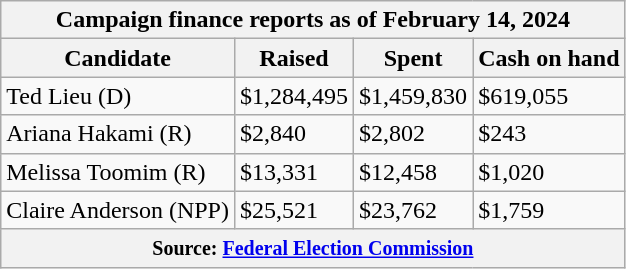<table class="wikitable sortable">
<tr>
<th colspan=4>Campaign finance reports as of February 14, 2024</th>
</tr>
<tr style="text-align:center;">
<th>Candidate</th>
<th>Raised</th>
<th>Spent</th>
<th>Cash on hand</th>
</tr>
<tr>
<td>Ted Lieu (D)</td>
<td>$1,284,495</td>
<td>$1,459,830</td>
<td>$619,055</td>
</tr>
<tr>
<td>Ariana Hakami (R)</td>
<td>$2,840</td>
<td>$2,802</td>
<td>$243</td>
</tr>
<tr>
<td>Melissa Toomim (R)</td>
<td>$13,331</td>
<td>$12,458</td>
<td>$1,020</td>
</tr>
<tr>
<td>Claire Anderson (NPP)</td>
<td>$25,521</td>
<td>$23,762</td>
<td>$1,759</td>
</tr>
<tr>
<th colspan="4"><small>Source: <a href='#'>Federal Election Commission</a></small></th>
</tr>
</table>
